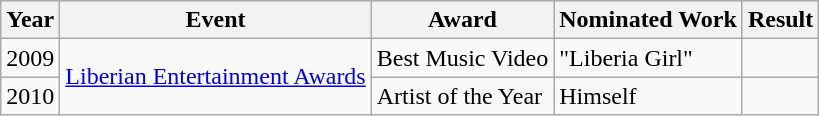<table class="wikitable">
<tr>
<th>Year</th>
<th>Event</th>
<th>Award</th>
<th>Nominated Work</th>
<th>Result</th>
</tr>
<tr>
<td>2009</td>
<td rowspan="2"><a href='#'>Liberian Entertainment Awards</a></td>
<td>Best Music Video</td>
<td>"Liberia Girl"</td>
<td></td>
</tr>
<tr>
<td>2010</td>
<td>Artist of the Year</td>
<td>Himself</td>
<td></td>
</tr>
</table>
